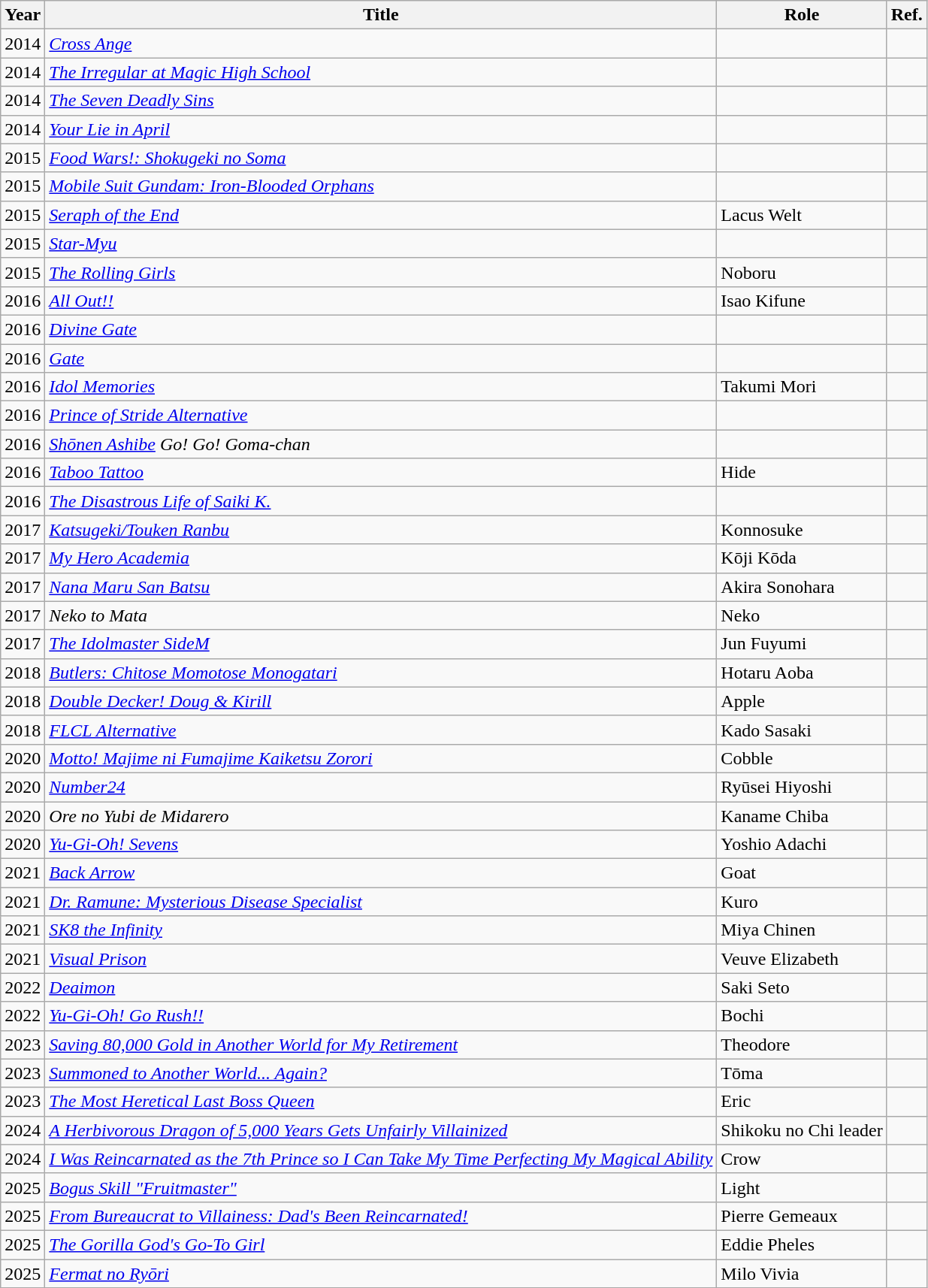<table class="wikitable">
<tr>
<th>Year</th>
<th>Title</th>
<th>Role</th>
<th>Ref.</th>
</tr>
<tr>
<td>2014</td>
<td><em><a href='#'>Cross Ange</a></em></td>
<td></td>
<td></td>
</tr>
<tr>
<td>2014</td>
<td><em><a href='#'>The Irregular at Magic High School</a></em></td>
<td></td>
<td></td>
</tr>
<tr>
<td>2014</td>
<td><em><a href='#'>The Seven Deadly Sins</a></em></td>
<td></td>
<td></td>
</tr>
<tr>
<td>2014</td>
<td><em><a href='#'>Your Lie in April</a></em></td>
<td></td>
<td></td>
</tr>
<tr>
<td>2015</td>
<td><em><a href='#'>Food Wars!: Shokugeki no Soma</a></em></td>
<td></td>
<td></td>
</tr>
<tr>
<td>2015</td>
<td><em><a href='#'>Mobile Suit Gundam: Iron-Blooded Orphans</a></em></td>
<td></td>
<td></td>
</tr>
<tr>
<td>2015</td>
<td><em><a href='#'>Seraph of the End</a></em></td>
<td>Lacus Welt</td>
<td></td>
</tr>
<tr>
<td>2015</td>
<td><em><a href='#'>Star-Myu</a></em></td>
<td></td>
<td></td>
</tr>
<tr>
<td>2015</td>
<td><em><a href='#'>The Rolling Girls</a></em></td>
<td>Noboru</td>
<td></td>
</tr>
<tr>
<td>2016</td>
<td><em><a href='#'>All Out!!</a></em></td>
<td>Isao Kifune</td>
<td></td>
</tr>
<tr>
<td>2016</td>
<td><em><a href='#'>Divine Gate</a></em></td>
<td></td>
<td></td>
</tr>
<tr>
<td>2016</td>
<td><em><a href='#'>Gate</a></em></td>
<td></td>
<td></td>
</tr>
<tr>
<td>2016</td>
<td><em><a href='#'>Idol Memories</a></em></td>
<td>Takumi Mori</td>
<td></td>
</tr>
<tr>
<td>2016</td>
<td><em><a href='#'>Prince of Stride Alternative</a></em></td>
<td></td>
<td></td>
</tr>
<tr>
<td>2016</td>
<td><em><a href='#'>Shōnen Ashibe</a> Go! Go! Goma-chan</em></td>
<td></td>
<td></td>
</tr>
<tr>
<td>2016</td>
<td><em><a href='#'>Taboo Tattoo</a></em></td>
<td>Hide</td>
<td></td>
</tr>
<tr>
<td>2016</td>
<td><em><a href='#'>The Disastrous Life of Saiki K.</a></em></td>
<td></td>
<td></td>
</tr>
<tr>
<td>2017</td>
<td><em><a href='#'>Katsugeki/Touken Ranbu</a></em></td>
<td>Konnosuke</td>
<td></td>
</tr>
<tr>
<td>2017</td>
<td><em><a href='#'>My Hero Academia</a></em></td>
<td>Kōji Kōda</td>
<td></td>
</tr>
<tr>
<td>2017</td>
<td><em><a href='#'>Nana Maru San Batsu</a></em></td>
<td>Akira Sonohara</td>
<td></td>
</tr>
<tr>
<td>2017</td>
<td><em>Neko to Mata</em></td>
<td>Neko</td>
<td></td>
</tr>
<tr>
<td>2017</td>
<td><em><a href='#'>The Idolmaster SideM</a></em></td>
<td>Jun Fuyumi</td>
<td></td>
</tr>
<tr>
<td>2018</td>
<td><em><a href='#'>Butlers: Chitose Momotose Monogatari</a></em></td>
<td>Hotaru Aoba</td>
<td></td>
</tr>
<tr>
<td>2018</td>
<td><em><a href='#'>Double Decker! Doug & Kirill</a></em></td>
<td>Apple</td>
<td></td>
</tr>
<tr>
<td>2018</td>
<td><em><a href='#'>FLCL Alternative</a></em></td>
<td>Kado Sasaki</td>
<td></td>
</tr>
<tr>
<td>2020</td>
<td><em><a href='#'>Motto! Majime ni Fumajime Kaiketsu Zorori</a></em></td>
<td>Cobble</td>
<td></td>
</tr>
<tr>
<td>2020</td>
<td><em><a href='#'>Number24</a></em></td>
<td>Ryūsei Hiyoshi</td>
<td></td>
</tr>
<tr>
<td>2020</td>
<td><em>Ore no Yubi de Midarero</em></td>
<td>Kaname Chiba</td>
<td></td>
</tr>
<tr>
<td>2020</td>
<td><em><a href='#'>Yu-Gi-Oh! Sevens</a></em></td>
<td>Yoshio Adachi</td>
<td></td>
</tr>
<tr>
<td>2021</td>
<td><em><a href='#'>Back Arrow</a></em></td>
<td>Goat</td>
<td></td>
</tr>
<tr>
<td>2021</td>
<td><em><a href='#'>Dr. Ramune: Mysterious Disease Specialist</a></em></td>
<td>Kuro</td>
<td></td>
</tr>
<tr>
<td>2021</td>
<td><em><a href='#'>SK8 the Infinity</a></em></td>
<td>Miya Chinen</td>
<td></td>
</tr>
<tr>
<td>2021</td>
<td><em><a href='#'>Visual Prison</a></em></td>
<td>Veuve Elizabeth</td>
<td></td>
</tr>
<tr>
<td>2022</td>
<td><em><a href='#'>Deaimon</a></em></td>
<td>Saki Seto</td>
<td></td>
</tr>
<tr>
<td>2022</td>
<td><em><a href='#'>Yu-Gi-Oh! Go Rush!!</a></em></td>
<td>Bochi</td>
<td></td>
</tr>
<tr>
<td>2023</td>
<td><em><a href='#'>Saving 80,000 Gold in Another World for My Retirement</a></em></td>
<td>Theodore</td>
<td></td>
</tr>
<tr>
<td>2023</td>
<td><em><a href='#'>Summoned to Another World... Again?</a></em></td>
<td>Tōma</td>
<td></td>
</tr>
<tr>
<td>2023</td>
<td><em><a href='#'>The Most Heretical Last Boss Queen</a></em></td>
<td>Eric</td>
<td></td>
</tr>
<tr>
<td>2024</td>
<td><em><a href='#'>A Herbivorous Dragon of 5,000 Years Gets Unfairly Villainized</a></em></td>
<td>Shikoku no Chi leader</td>
<td></td>
</tr>
<tr>
<td>2024</td>
<td><em><a href='#'>I Was Reincarnated as the 7th Prince so I Can Take My Time Perfecting My Magical Ability</a></em></td>
<td>Crow</td>
<td></td>
</tr>
<tr>
<td>2025</td>
<td><em><a href='#'>Bogus Skill "Fruitmaster"</a></em></td>
<td>Light</td>
<td></td>
</tr>
<tr>
<td>2025</td>
<td><em><a href='#'>From Bureaucrat to Villainess: Dad's Been Reincarnated!</a></em></td>
<td>Pierre Gemeaux</td>
<td></td>
</tr>
<tr>
<td>2025</td>
<td><em><a href='#'>The Gorilla God's Go-To Girl</a></em></td>
<td>Eddie Pheles</td>
<td></td>
</tr>
<tr>
<td>2025</td>
<td><em><a href='#'>Fermat no Ryōri</a></em></td>
<td>Milo Vivia</td>
<td></td>
</tr>
</table>
